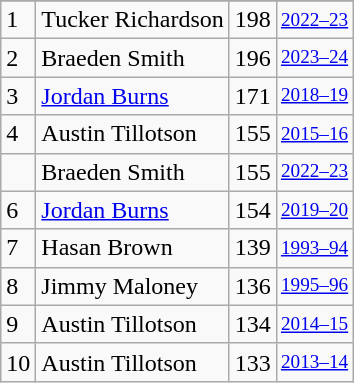<table class="wikitable">
<tr>
</tr>
<tr>
<td>1</td>
<td>Tucker Richardson</td>
<td>198</td>
<td style="font-size:80%;"><a href='#'>2022–23</a></td>
</tr>
<tr>
<td>2</td>
<td>Braeden Smith</td>
<td>196</td>
<td style="font-size:80%;"><a href='#'>2023–24</a></td>
</tr>
<tr>
<td>3</td>
<td><a href='#'>Jordan Burns</a></td>
<td>171</td>
<td style="font-size:80%;"><a href='#'>2018–19</a></td>
</tr>
<tr>
<td>4</td>
<td>Austin Tillotson</td>
<td>155</td>
<td style="font-size:80%;"><a href='#'>2015–16</a></td>
</tr>
<tr>
<td></td>
<td>Braeden Smith</td>
<td>155</td>
<td style="font-size:80%;"><a href='#'>2022–23</a></td>
</tr>
<tr>
<td>6</td>
<td><a href='#'>Jordan Burns</a></td>
<td>154</td>
<td style="font-size:80%;"><a href='#'>2019–20</a></td>
</tr>
<tr>
<td>7</td>
<td>Hasan Brown</td>
<td>139</td>
<td style="font-size:80%;"><a href='#'>1993–94</a></td>
</tr>
<tr>
<td>8</td>
<td>Jimmy Maloney</td>
<td>136</td>
<td style="font-size:80%;"><a href='#'>1995–96</a></td>
</tr>
<tr>
<td>9</td>
<td>Austin Tillotson</td>
<td>134</td>
<td style="font-size:80%;"><a href='#'>2014–15</a></td>
</tr>
<tr>
<td>10</td>
<td>Austin Tillotson</td>
<td>133</td>
<td style="font-size:80%;"><a href='#'>2013–14</a></td>
</tr>
</table>
